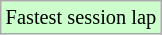<table class="wikitable sortable" style="font-size: 85%;">
<tr style="background:#ccffcc;">
<td>Fastest session lap</td>
</tr>
</table>
